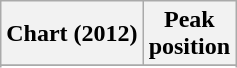<table class="wikitable sortable">
<tr>
<th scope="col">Chart (2012)</th>
<th scope="col">Peak<br>position</th>
</tr>
<tr>
</tr>
<tr>
</tr>
<tr>
</tr>
</table>
